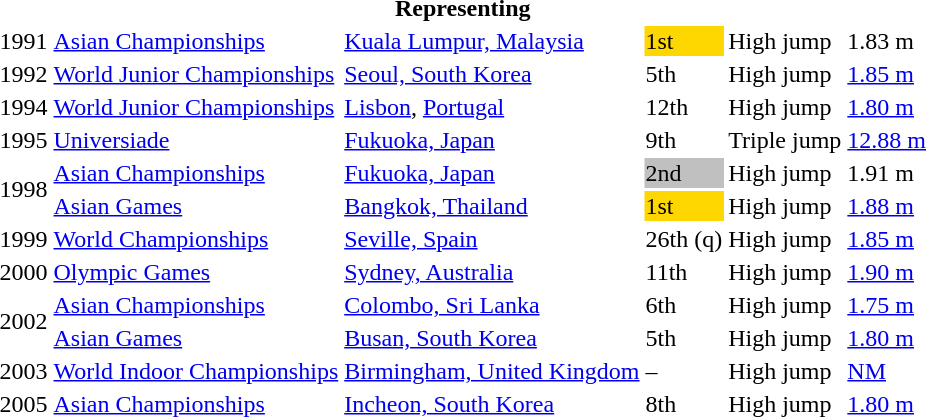<table>
<tr>
<th colspan="6">Representing </th>
</tr>
<tr>
<td>1991</td>
<td><a href='#'>Asian Championships</a></td>
<td><a href='#'>Kuala Lumpur, Malaysia</a></td>
<td bgcolor="gold">1st</td>
<td>High jump</td>
<td>1.83 m</td>
</tr>
<tr>
<td>1992</td>
<td><a href='#'>World Junior Championships</a></td>
<td><a href='#'>Seoul, South Korea</a></td>
<td>5th</td>
<td>High jump</td>
<td><a href='#'>1.85 m</a></td>
</tr>
<tr>
<td>1994</td>
<td><a href='#'>World Junior Championships</a></td>
<td><a href='#'>Lisbon</a>, <a href='#'>Portugal</a></td>
<td>12th</td>
<td>High jump</td>
<td><a href='#'>1.80 m</a></td>
</tr>
<tr>
<td>1995</td>
<td><a href='#'>Universiade</a></td>
<td><a href='#'>Fukuoka, Japan</a></td>
<td>9th</td>
<td>Triple jump</td>
<td><a href='#'>12.88 m</a></td>
</tr>
<tr>
<td rowspan=2>1998</td>
<td><a href='#'>Asian Championships</a></td>
<td><a href='#'>Fukuoka, Japan</a></td>
<td bgcolor="silver">2nd</td>
<td>High jump</td>
<td>1.91 m</td>
</tr>
<tr>
<td><a href='#'>Asian Games</a></td>
<td><a href='#'>Bangkok, Thailand</a></td>
<td bgcolor="gold">1st</td>
<td>High jump</td>
<td><a href='#'>1.88 m</a></td>
</tr>
<tr>
<td>1999</td>
<td><a href='#'>World Championships</a></td>
<td><a href='#'>Seville, Spain</a></td>
<td>26th (q)</td>
<td>High jump</td>
<td><a href='#'>1.85 m</a></td>
</tr>
<tr>
<td>2000</td>
<td><a href='#'>Olympic Games</a></td>
<td><a href='#'>Sydney, Australia</a></td>
<td>11th</td>
<td>High jump</td>
<td><a href='#'>1.90 m</a></td>
</tr>
<tr>
<td rowspan=2>2002</td>
<td><a href='#'>Asian Championships</a></td>
<td><a href='#'>Colombo, Sri Lanka</a></td>
<td>6th</td>
<td>High jump</td>
<td><a href='#'>1.75 m</a></td>
</tr>
<tr>
<td><a href='#'>Asian Games</a></td>
<td><a href='#'>Busan, South Korea</a></td>
<td>5th</td>
<td>High jump</td>
<td><a href='#'>1.80 m</a></td>
</tr>
<tr>
<td>2003</td>
<td><a href='#'>World Indoor Championships</a></td>
<td><a href='#'>Birmingham, United Kingdom</a></td>
<td>–</td>
<td>High jump</td>
<td><a href='#'>NM</a></td>
</tr>
<tr>
<td>2005</td>
<td><a href='#'>Asian Championships</a></td>
<td><a href='#'>Incheon, South Korea</a></td>
<td>8th</td>
<td>High jump</td>
<td><a href='#'>1.80 m</a></td>
</tr>
</table>
